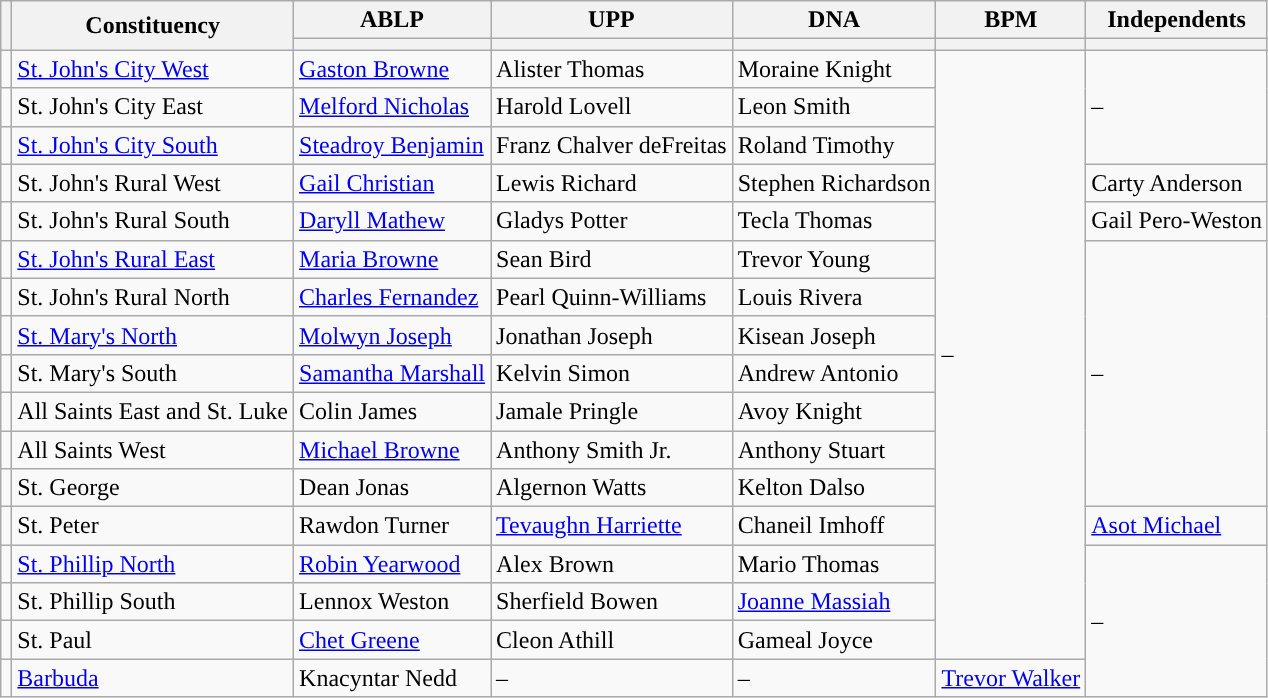<table class="wikitable">
<tr>
<th rowspan="2"></th>
<th rowspan="2">Constituency</th>
<th>ABLP</th>
<th>UPP</th>
<th>DNA</th>
<th>BPM</th>
<th>Independents</th>
</tr>
<tr>
<th style="background:"></th>
<th style="background:"></th>
<th style="background:"></th>
<th style="background:"></th>
<th style="background:"></th>
</tr>
<tr>
<td></td>
<td><a href='#'>St. John's City West</a></td>
<td><a href='#'>Gaston Browne</a></td>
<td>Alister Thomas</td>
<td>Moraine Knight</td>
<td rowspan="16">–</td>
<td rowspan="3">–</td>
</tr>
<tr>
<td></td>
<td>St. John's City East</td>
<td><a href='#'>Melford Nicholas</a></td>
<td>Harold Lovell</td>
<td>Leon Smith</td>
</tr>
<tr>
<td></td>
<td><a href='#'>St. John's City South</a></td>
<td><a href='#'>Steadroy Benjamin</a></td>
<td>Franz Chalver deFreitas</td>
<td>Roland Timothy</td>
</tr>
<tr>
<td></td>
<td>St. John's Rural West</td>
<td><a href='#'>Gail Christian</a></td>
<td>Lewis Richard</td>
<td>Stephen Richardson</td>
<td>Carty Anderson</td>
</tr>
<tr>
<td></td>
<td>St. John's Rural South</td>
<td><a href='#'>Daryll Mathew</a></td>
<td>Gladys Potter</td>
<td>Tecla Thomas</td>
<td>Gail Pero-Weston</td>
</tr>
<tr>
<td></td>
<td><a href='#'>St. John's Rural East</a></td>
<td><a href='#'>Maria Browne</a></td>
<td>Sean Bird</td>
<td>Trevor Young</td>
<td rowspan="7">–</td>
</tr>
<tr>
<td></td>
<td>St. John's Rural North</td>
<td><a href='#'>Charles Fernandez</a></td>
<td>Pearl Quinn-Williams</td>
<td>Louis Rivera</td>
</tr>
<tr>
<td></td>
<td><a href='#'>St. Mary's North</a></td>
<td><a href='#'>Molwyn Joseph</a></td>
<td>Jonathan Joseph</td>
<td>Kisean Joseph</td>
</tr>
<tr>
<td></td>
<td>St. Mary's South</td>
<td><a href='#'>Samantha Marshall</a></td>
<td>Kelvin Simon</td>
<td>Andrew Antonio</td>
</tr>
<tr>
<td></td>
<td>All Saints East and St. Luke</td>
<td>Colin James</td>
<td>Jamale Pringle</td>
<td>Avoy Knight</td>
</tr>
<tr>
<td></td>
<td>All Saints West</td>
<td><a href='#'>Michael Browne</a></td>
<td>Anthony Smith Jr.</td>
<td>Anthony Stuart</td>
</tr>
<tr>
<td></td>
<td>St. George</td>
<td>Dean Jonas</td>
<td>Algernon Watts</td>
<td>Kelton Dalso</td>
</tr>
<tr>
<td></td>
<td>St. Peter</td>
<td>Rawdon Turner</td>
<td><a href='#'>Tevaughn Harriette</a></td>
<td>Chaneil Imhoff</td>
<td><a href='#'>Asot Michael</a></td>
</tr>
<tr>
<td></td>
<td><a href='#'>St. Phillip North</a></td>
<td><a href='#'>Robin Yearwood</a></td>
<td>Alex Brown</td>
<td>Mario Thomas</td>
<td rowspan="4">–</td>
</tr>
<tr>
<td></td>
<td>St. Phillip South</td>
<td>Lennox Weston</td>
<td>Sherfield Bowen</td>
<td><a href='#'>Joanne Massiah</a></td>
</tr>
<tr>
<td></td>
<td>St. Paul</td>
<td><a href='#'>Chet Greene</a></td>
<td>Cleon Athill</td>
<td>Gameal Joyce</td>
</tr>
<tr>
<td></td>
<td><a href='#'>Barbuda</a></td>
<td>Knacyntar Nedd</td>
<td>–</td>
<td>–</td>
<td><a href='#'>Trevor Walker</a></td>
</tr>
</table>
